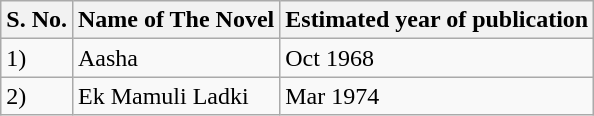<table class="wikitable">
<tr>
<th>S. No.</th>
<th>Name of The Novel</th>
<th>Estimated year of publication</th>
</tr>
<tr>
<td>1)</td>
<td>Aasha</td>
<td>Oct 1968</td>
</tr>
<tr>
<td>2)</td>
<td>Ek Mamuli Ladki</td>
<td>Mar 1974</td>
</tr>
</table>
